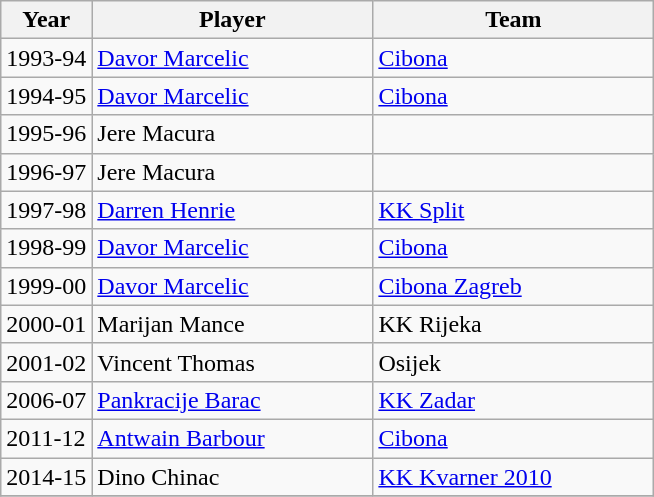<table class="wikitable">
<tr>
<th>Year</th>
<th width=180>Player</th>
<th width=180>Team</th>
</tr>
<tr>
<td>1993-94</td>
<td> <a href='#'>Davor Marcelic</a></td>
<td><a href='#'>Cibona</a></td>
</tr>
<tr>
<td>1994-95</td>
<td> <a href='#'>Davor Marcelic</a></td>
<td><a href='#'>Cibona</a></td>
</tr>
<tr>
<td>1995-96</td>
<td> Jere Macura</td>
<td></td>
</tr>
<tr>
<td>1996-97</td>
<td> Jere Macura</td>
<td></td>
</tr>
<tr>
<td>1997-98</td>
<td> <a href='#'>Darren Henrie</a></td>
<td><a href='#'>KK Split</a></td>
</tr>
<tr>
<td>1998-99</td>
<td> <a href='#'>Davor Marcelic</a></td>
<td><a href='#'>Cibona</a></td>
</tr>
<tr>
<td>1999-00</td>
<td> <a href='#'>Davor Marcelic</a></td>
<td><a href='#'>Cibona Zagreb</a></td>
</tr>
<tr>
<td>2000-01</td>
<td> Marijan Mance</td>
<td>KK Rijeka</td>
</tr>
<tr>
<td>2001-02</td>
<td> Vincent Thomas</td>
<td>Osijek</td>
</tr>
<tr>
<td>2006-07</td>
<td> <a href='#'>Pankracije Barac</a></td>
<td><a href='#'>KK Zadar</a></td>
</tr>
<tr>
<td>2011-12</td>
<td> <a href='#'>Antwain Barbour</a></td>
<td><a href='#'>Cibona</a></td>
</tr>
<tr>
<td>2014-15</td>
<td> Dino Chinac</td>
<td><a href='#'>KK Kvarner 2010</a></td>
</tr>
<tr>
</tr>
</table>
